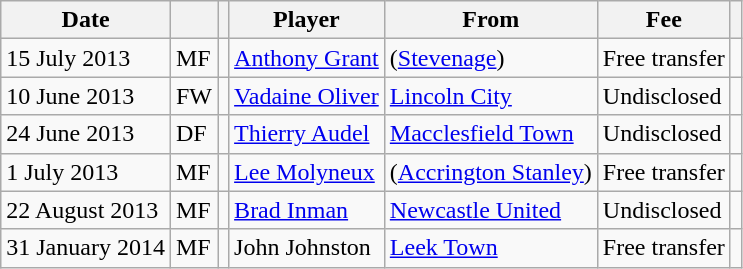<table class="wikitable">
<tr>
<th scope=col>Date</th>
<th scope=col></th>
<th scope=col></th>
<th scope=col>Player</th>
<th scope=col>From</th>
<th scope=col>Fee</th>
<th scope=col></th>
</tr>
<tr>
<td>15 July 2013</td>
<td>MF</td>
<td></td>
<td><a href='#'>Anthony Grant</a></td>
<td>(<a href='#'>Stevenage</a>)</td>
<td>Free transfer</td>
<td></td>
</tr>
<tr>
<td>10 June 2013</td>
<td>FW</td>
<td></td>
<td><a href='#'>Vadaine Oliver</a></td>
<td><a href='#'>Lincoln City</a></td>
<td>Undisclosed</td>
<td></td>
</tr>
<tr>
<td>24 June 2013</td>
<td>DF</td>
<td></td>
<td><a href='#'>Thierry Audel</a></td>
<td><a href='#'>Macclesfield Town</a></td>
<td>Undisclosed</td>
<td></td>
</tr>
<tr>
<td>1 July 2013</td>
<td>MF</td>
<td></td>
<td><a href='#'>Lee Molyneux</a></td>
<td>(<a href='#'>Accrington Stanley</a>)</td>
<td>Free transfer</td>
<td></td>
</tr>
<tr>
<td>22 August 2013</td>
<td>MF</td>
<td></td>
<td><a href='#'>Brad Inman</a></td>
<td><a href='#'>Newcastle United</a></td>
<td>Undisclosed</td>
<td></td>
</tr>
<tr>
<td>31 January 2014</td>
<td>MF</td>
<td></td>
<td>John Johnston</td>
<td><a href='#'>Leek Town</a></td>
<td>Free transfer</td>
<td></td>
</tr>
</table>
